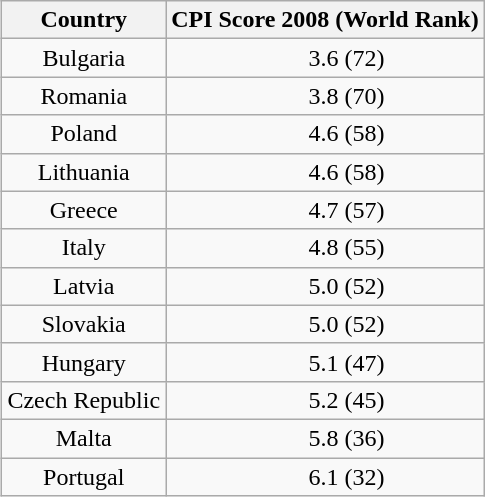<table class="wikitable" style="text-align:center;float:right;margin:1em;">
<tr>
<th>Country</th>
<th>CPI Score 2008 (World Rank)</th>
</tr>
<tr>
<td>Bulgaria</td>
<td style="padding-left: 2em">3.6 (72)</td>
</tr>
<tr>
<td>Romania</td>
<td style="padding-left: 2em">3.8 (70)</td>
</tr>
<tr>
<td>Poland</td>
<td style="padding-left: 2em">4.6 (58)</td>
</tr>
<tr>
<td>Lithuania</td>
<td style="padding-left: 2em">4.6 (58)</td>
</tr>
<tr>
<td>Greece</td>
<td style="padding-left: 2em">4.7 (57)</td>
</tr>
<tr>
<td>Italy</td>
<td style="padding-left: 2em">4.8 (55)</td>
</tr>
<tr>
<td>Latvia</td>
<td style="padding-left: 2em">5.0 (52)</td>
</tr>
<tr>
<td>Slovakia</td>
<td style="padding-left: 2em">5.0 (52)</td>
</tr>
<tr>
<td>Hungary</td>
<td style="padding-left: 2em">5.1 (47)</td>
</tr>
<tr>
<td>Czech Republic</td>
<td style="padding-left: 2em">5.2 (45)</td>
</tr>
<tr>
<td>Malta</td>
<td style="padding-left: 2em">5.8 (36)</td>
</tr>
<tr>
<td>Portugal</td>
<td style="padding-left: 2em">6.1 (32)</td>
</tr>
</table>
